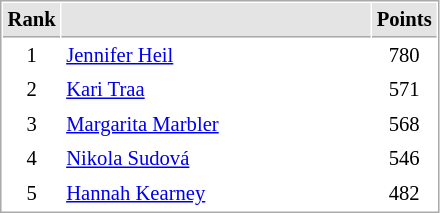<table cellspacing="1" cellpadding="3" style="border:1px solid #AAAAAA;font-size:86%">
<tr bgcolor="#E4E4E4">
<th style="border-bottom:1px solid #AAAAAA" width=10>Rank</th>
<th style="border-bottom:1px solid #AAAAAA" width=200></th>
<th style="border-bottom:1px solid #AAAAAA" width=20>Points</th>
</tr>
<tr>
<td align="center">1</td>
<td> <a href='#'>Jennifer Heil</a></td>
<td align=center>780</td>
</tr>
<tr>
<td align="center">2</td>
<td> <a href='#'>Kari Traa</a></td>
<td align=center>571</td>
</tr>
<tr>
<td align="center">3</td>
<td> <a href='#'>Margarita Marbler</a></td>
<td align=center>568</td>
</tr>
<tr>
<td align="center">4</td>
<td> <a href='#'>Nikola Sudová</a></td>
<td align=center>546</td>
</tr>
<tr>
<td align="center">5</td>
<td> <a href='#'>Hannah Kearney</a></td>
<td align=center>482</td>
</tr>
</table>
